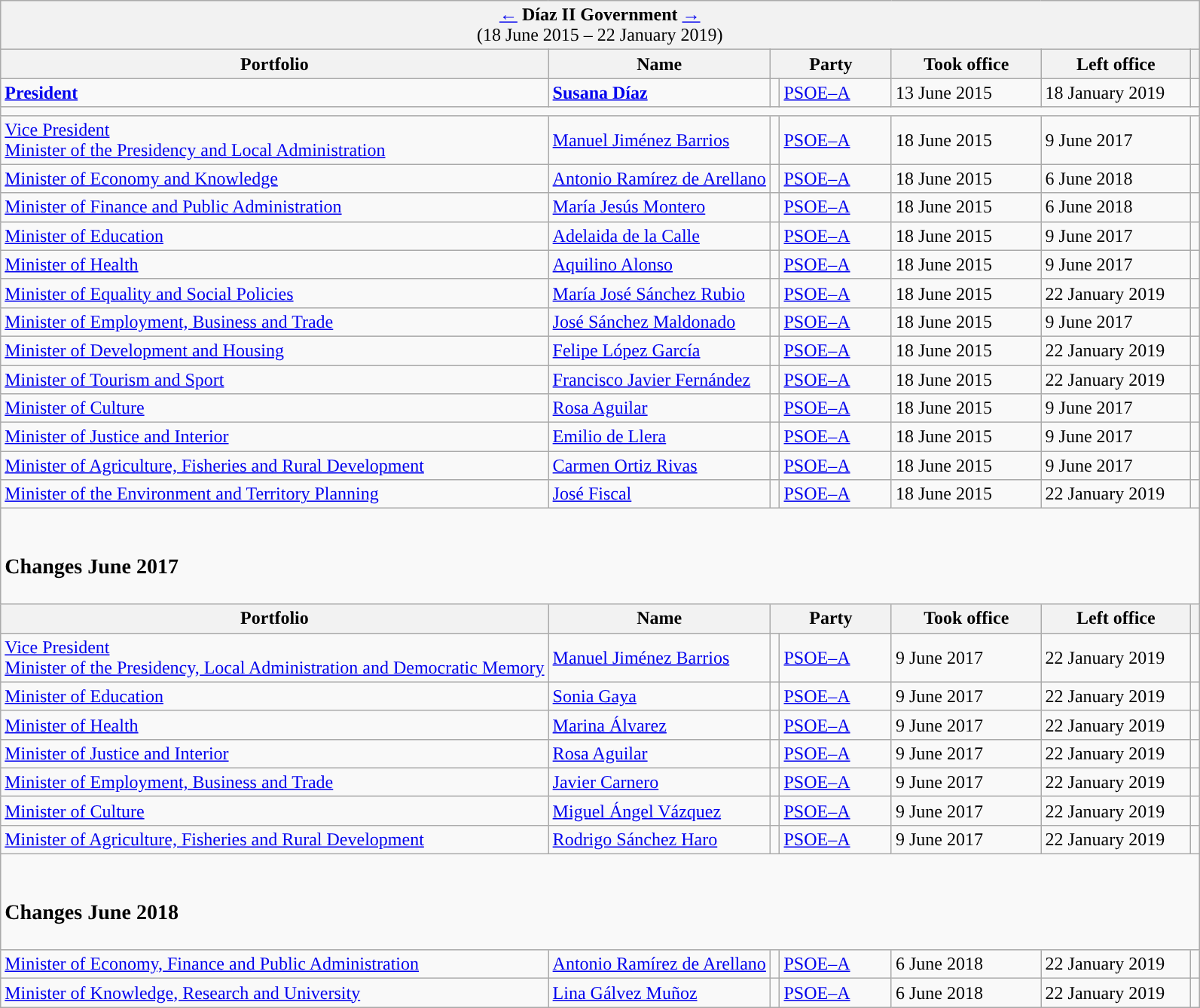<table class="wikitable">
<tr>
<td colspan="7" bgcolor="#F2F2F2" align="center"><a href='#'>←</a> <strong>Díaz II Government</strong> <a href='#'>→</a><br>(18 June 2015 – 22 January 2019)</td>
</tr>
<tr>
<th>Portfolio</th>
<th>Name</th>
<th width="100px" colspan="2">Party</th>
<th width="125px">Took office</th>
<th width="125px">Left office</th>
<th></th>
</tr>
<tr>
<td><strong><a href='#'>President</a></strong></td>
<td><strong><a href='#'>Susana Díaz</a></strong></td>
<td width="1" style="background-color:"></td>
<td><a href='#'>PSOE–A</a></td>
<td>13 June 2015</td>
<td>18 January 2019</td>
<td align="center"></td>
</tr>
<tr>
<td colspan="7"></td>
</tr>
<tr>
<td><a href='#'>Vice President<br>Minister of the Presidency and Local Administration</a></td>
<td><a href='#'>Manuel Jiménez Barrios</a></td>
<td style="background-color:"></td>
<td><a href='#'>PSOE–A</a></td>
<td>18 June 2015</td>
<td>9 June 2017</td>
<td align="center"><br></td>
</tr>
<tr>
<td><a href='#'>Minister of Economy and Knowledge</a></td>
<td><a href='#'>Antonio Ramírez de Arellano</a></td>
<td style="background-color:"></td>
<td><a href='#'>PSOE–A</a> </td>
<td>18 June 2015</td>
<td>6 June 2018</td>
<td align="center"></td>
</tr>
<tr>
<td><a href='#'>Minister of Finance and Public Administration</a></td>
<td><a href='#'>María Jesús Montero</a></td>
<td style="background-color:"></td>
<td><a href='#'>PSOE–A</a></td>
<td>18 June 2015</td>
<td>6 June 2018</td>
<td align="center"></td>
</tr>
<tr>
<td><a href='#'>Minister of Education</a></td>
<td><a href='#'>Adelaida de la Calle</a></td>
<td style="background-color:"></td>
<td><a href='#'>PSOE–A</a> </td>
<td>18 June 2015</td>
<td>9 June 2017</td>
<td align="center"></td>
</tr>
<tr>
<td><a href='#'>Minister of Health</a></td>
<td><a href='#'>Aquilino Alonso</a></td>
<td style="background-color:"></td>
<td><a href='#'>PSOE–A</a></td>
<td>18 June 2015</td>
<td>9 June 2017</td>
<td align="center"></td>
</tr>
<tr>
<td><a href='#'>Minister of Equality and Social Policies</a></td>
<td><a href='#'>María José Sánchez Rubio</a></td>
<td style="background-color:"></td>
<td><a href='#'>PSOE–A</a></td>
<td>18 June 2015</td>
<td>22 January 2019</td>
<td align="center"></td>
</tr>
<tr>
<td><a href='#'>Minister of Employment, Business and Trade</a></td>
<td><a href='#'>José Sánchez Maldonado</a></td>
<td style="background-color:"></td>
<td><a href='#'>PSOE–A</a></td>
<td>18 June 2015</td>
<td>9 June 2017</td>
<td align="center"></td>
</tr>
<tr>
<td><a href='#'>Minister of Development and Housing</a></td>
<td><a href='#'>Felipe López García</a></td>
<td style="background-color:"></td>
<td><a href='#'>PSOE–A</a></td>
<td>18 June 2015</td>
<td>22 January 2019</td>
<td align="center"></td>
</tr>
<tr>
<td><a href='#'>Minister of Tourism and Sport</a></td>
<td><a href='#'>Francisco Javier Fernández</a></td>
<td style="background-color:"></td>
<td><a href='#'>PSOE–A</a></td>
<td>18 June 2015</td>
<td>22 January 2019</td>
<td align="center"></td>
</tr>
<tr>
<td><a href='#'>Minister of Culture</a></td>
<td><a href='#'>Rosa Aguilar</a></td>
<td style="background-color:"></td>
<td><a href='#'>PSOE–A</a></td>
<td>18 June 2015</td>
<td>9 June 2017</td>
<td align="center"></td>
</tr>
<tr>
<td><a href='#'>Minister of Justice and Interior</a></td>
<td><a href='#'>Emilio de Llera</a></td>
<td style="background-color:"></td>
<td><a href='#'>PSOE–A</a> </td>
<td>18 June 2015</td>
<td>9 June 2017</td>
<td align="center"></td>
</tr>
<tr>
<td><a href='#'>Minister of Agriculture, Fisheries and Rural Development</a></td>
<td><a href='#'>Carmen Ortiz Rivas</a></td>
<td style="background-color:"></td>
<td><a href='#'>PSOE–A</a></td>
<td>18 June 2015</td>
<td>9 June 2017</td>
<td align="center"></td>
</tr>
<tr>
<td><a href='#'>Minister of the Environment and Territory Planning</a></td>
<td><a href='#'>José Fiscal</a></td>
<td style="background-color:"></td>
<td><a href='#'>PSOE–A</a></td>
<td>18 June 2015</td>
<td>22 January 2019</td>
<td align="center"></td>
</tr>
<tr>
<td colspan="7"><br><h3>Changes June 2017</h3></td>
</tr>
<tr>
<th>Portfolio</th>
<th>Name</th>
<th colspan="2">Party</th>
<th>Took office</th>
<th>Left office</th>
<th></th>
</tr>
<tr>
<td><a href='#'>Vice President<br>Minister of the Presidency, Local Administration and Democratic Memory</a></td>
<td><a href='#'>Manuel Jiménez Barrios</a></td>
<td style="background-color:"></td>
<td><a href='#'>PSOE–A</a></td>
<td>9 June 2017</td>
<td>22 January 2019</td>
<td align="center"></td>
</tr>
<tr>
<td><a href='#'>Minister of Education</a></td>
<td><a href='#'>Sonia Gaya</a></td>
<td style="background-color:"></td>
<td><a href='#'>PSOE–A</a></td>
<td>9 June 2017</td>
<td>22 January 2019</td>
<td align="center"></td>
</tr>
<tr>
<td><a href='#'>Minister of Health</a></td>
<td><a href='#'>Marina Álvarez</a></td>
<td style="background-color:"></td>
<td><a href='#'>PSOE–A</a> </td>
<td>9 June 2017</td>
<td>22 January 2019</td>
<td align="center"></td>
</tr>
<tr>
<td><a href='#'>Minister of Justice and Interior</a></td>
<td><a href='#'>Rosa Aguilar</a></td>
<td style="background-color:"></td>
<td><a href='#'>PSOE–A</a></td>
<td>9 June 2017</td>
<td>22 January 2019</td>
<td align="center"></td>
</tr>
<tr>
<td><a href='#'>Minister of Employment, Business and Trade</a></td>
<td><a href='#'>Javier Carnero</a></td>
<td style="background-color:"></td>
<td><a href='#'>PSOE–A</a></td>
<td>9 June 2017</td>
<td>22 January 2019</td>
<td align="center"></td>
</tr>
<tr>
<td><a href='#'>Minister of Culture</a></td>
<td><a href='#'>Miguel Ángel Vázquez</a></td>
<td style="background-color:"></td>
<td><a href='#'>PSOE–A</a></td>
<td>9 June 2017</td>
<td>22 January 2019</td>
<td align="center"></td>
</tr>
<tr>
<td><a href='#'>Minister of Agriculture, Fisheries and Rural Development</a></td>
<td><a href='#'>Rodrigo Sánchez Haro</a></td>
<td style="background-color:"></td>
<td><a href='#'>PSOE–A</a></td>
<td>9 June 2017</td>
<td>22 January 2019</td>
<td align="center"></td>
</tr>
<tr>
<td colspan="7"><br><h3>Changes June 2018</h3></td>
</tr>
<tr>
<td><a href='#'>Minister of Economy, Finance and Public Administration</a></td>
<td><a href='#'>Antonio Ramírez de Arellano</a></td>
<td style="background-color:"></td>
<td><a href='#'>PSOE–A</a> </td>
<td>6 June 2018</td>
<td>22 January 2019</td>
<td align="center"></td>
</tr>
<tr>
<td><a href='#'>Minister of Knowledge, Research and University</a></td>
<td><a href='#'>Lina Gálvez Muñoz</a></td>
<td style="background-color:"></td>
<td><a href='#'>PSOE–A</a> </td>
<td>6 June 2018</td>
<td>22 January 2019</td>
<td align="center"></td>
</tr>
</table>
